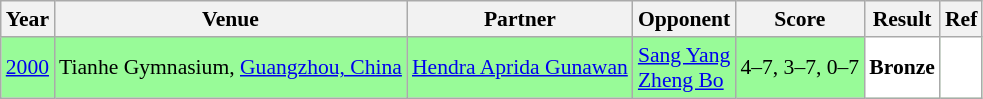<table class="sortable wikitable" style="font-size: 90%">
<tr>
<th>Year</th>
<th>Venue</th>
<th>Partner</th>
<th>Opponent</th>
<th>Score</th>
<th>Result</th>
<th>Ref</th>
</tr>
<tr style="background:#98FB98">
<td align="center"><a href='#'>2000</a></td>
<td align="left">Tianhe Gymnasium, <a href='#'>Guangzhou, China</a></td>
<td align="left"> <a href='#'>Hendra Aprida Gunawan</a></td>
<td align="left"> <a href='#'>Sang Yang</a> <br>  <a href='#'>Zheng Bo</a></td>
<td align="left">4–7, 3–7, 0–7</td>
<td style="text-align:left; background:white"> <strong>Bronze</strong></td>
<td style="text-align:center; background:white"></td>
</tr>
</table>
